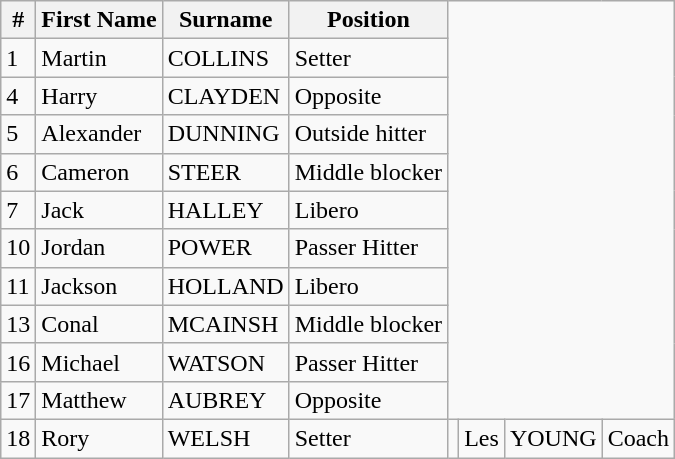<table class="wikitable mw-collapsible">
<tr>
<th>#</th>
<th>First Name</th>
<th>Surname</th>
<th>Position</th>
</tr>
<tr>
<td>1</td>
<td>Martin</td>
<td>COLLINS</td>
<td>Setter</td>
</tr>
<tr>
<td>4</td>
<td>Harry</td>
<td>CLAYDEN</td>
<td>Opposite</td>
</tr>
<tr>
<td>5</td>
<td>Alexander</td>
<td>DUNNING</td>
<td>Outside hitter</td>
</tr>
<tr>
<td>6</td>
<td>Cameron</td>
<td>STEER</td>
<td>Middle blocker</td>
</tr>
<tr>
<td>7</td>
<td>Jack</td>
<td>HALLEY</td>
<td>Libero</td>
</tr>
<tr>
<td>10</td>
<td>Jordan</td>
<td>POWER</td>
<td>Passer Hitter</td>
</tr>
<tr>
<td>11</td>
<td>Jackson</td>
<td>HOLLAND</td>
<td>Libero</td>
</tr>
<tr>
<td>13</td>
<td>Conal</td>
<td>MCAINSH</td>
<td>Middle blocker</td>
</tr>
<tr>
<td>16</td>
<td>Michael</td>
<td>WATSON</td>
<td>Passer Hitter</td>
</tr>
<tr>
<td>17</td>
<td>Matthew</td>
<td>AUBREY</td>
<td>Opposite</td>
</tr>
<tr>
<td>18</td>
<td>Rory</td>
<td>WELSH</td>
<td>Setter</td>
<td></td>
<td>Les</td>
<td>YOUNG</td>
<td>Coach</td>
</tr>
</table>
